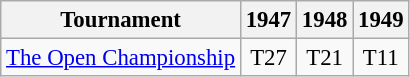<table class="wikitable" style="font-size:95%;text-align:center;">
<tr>
<th>Tournament</th>
<th>1947</th>
<th>1948</th>
<th>1949</th>
</tr>
<tr>
<td align=left><a href='#'>The Open Championship</a></td>
<td>T27</td>
<td>T21</td>
<td>T11</td>
</tr>
</table>
